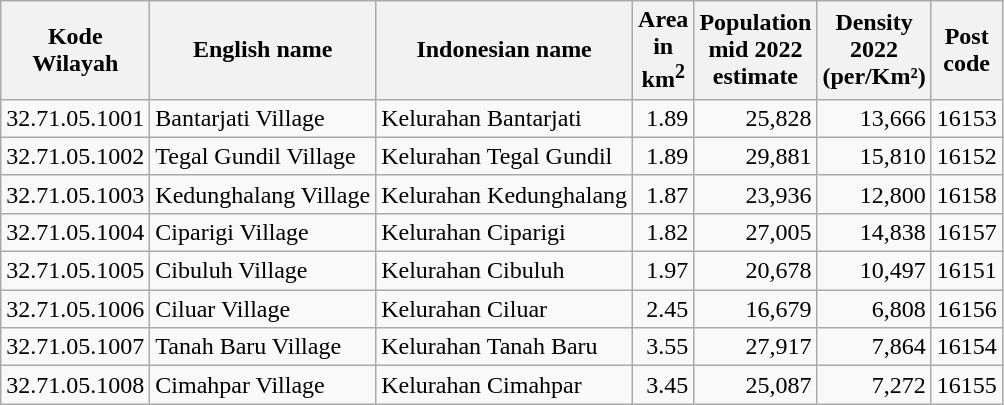<table Class = "wikitable">
<tr>
<th>Kode<br>Wilayah</th>
<th>English name</th>
<th>Indonesian name</th>
<th>Area <br>in<br>km<sup>2</sup></th>
<th>Population <br>mid 2022<br>estimate</th>
<th>Density <br>2022<br>(per/Km²)</th>
<th>Post<br>code</th>
</tr>
<tr>
<td>32.71.05.1001</td>
<td>Bantarjati Village</td>
<td>Kelurahan Bantarjati</td>
<td align="right">1.89</td>
<td align="right">25,828</td>
<td align="right">13,666</td>
<td>16153</td>
</tr>
<tr>
<td>32.71.05.1002</td>
<td>Tegal Gundil Village</td>
<td>Kelurahan Tegal Gundil</td>
<td align="right">1.89</td>
<td align="right">29,881</td>
<td align="right">15,810</td>
<td>16152</td>
</tr>
<tr>
<td>32.71.05.1003</td>
<td>Kedunghalang Village</td>
<td>Kelurahan Kedunghalang</td>
<td align="right">1.87</td>
<td align="right">23,936</td>
<td align="right">12,800</td>
<td>16158</td>
</tr>
<tr>
<td>32.71.05.1004</td>
<td>Ciparigi Village</td>
<td>Kelurahan Ciparigi</td>
<td align="right">1.82</td>
<td align="right">27,005</td>
<td align="right">14,838</td>
<td>16157</td>
</tr>
<tr>
<td>32.71.05.1005</td>
<td>Cibuluh Village</td>
<td>Kelurahan Cibuluh</td>
<td align="right">1.97</td>
<td align="right">20,678</td>
<td align="right">10,497</td>
<td>16151</td>
</tr>
<tr>
<td>32.71.05.1006</td>
<td>Ciluar Village</td>
<td>Kelurahan Ciluar</td>
<td align="right">2.45</td>
<td align="right">16,679</td>
<td align="right">6,808</td>
<td>16156</td>
</tr>
<tr>
<td>32.71.05.1007</td>
<td>Tanah Baru Village</td>
<td>Kelurahan Tanah Baru</td>
<td align="right">3.55</td>
<td align="right">27,917</td>
<td align="right">7,864</td>
<td>16154</td>
</tr>
<tr>
<td>32.71.05.1008</td>
<td>Cimahpar Village</td>
<td>Kelurahan Cimahpar</td>
<td align="right">3.45</td>
<td align="right">25,087</td>
<td align="right">7,272</td>
<td>16155</td>
</tr>
</table>
